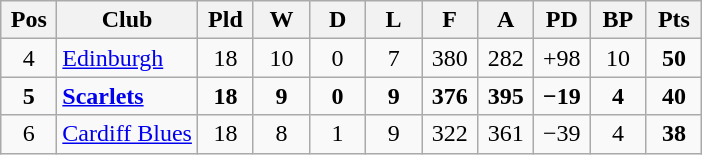<table class="wikitable" style="text-align:center">
<tr>
<th width=30>Pos</th>
<th>Club</th>
<th width=30>Pld</th>
<th width=30>W</th>
<th width=30>D</th>
<th width=30>L</th>
<th width=30>F</th>
<th width=30>A</th>
<th width=30>PD</th>
<th width=30>BP</th>
<th width=30>Pts</th>
</tr>
<tr>
<td>4</td>
<td align=left> <a href='#'>Edinburgh</a></td>
<td>18</td>
<td>10</td>
<td>0</td>
<td>7</td>
<td>380</td>
<td>282</td>
<td>+98</td>
<td>10</td>
<td><strong>50</strong></td>
</tr>
<tr>
<td><strong>5</strong></td>
<td align=left> <strong><a href='#'>Scarlets</a></strong></td>
<td><strong>18</strong></td>
<td><strong>9</strong></td>
<td><strong>0</strong></td>
<td><strong>9</strong></td>
<td><strong>376</strong></td>
<td><strong>395</strong></td>
<td><strong>−19</strong></td>
<td><strong>4</strong></td>
<td><strong>40</strong></td>
</tr>
<tr>
<td>6</td>
<td align=left> <a href='#'>Cardiff Blues</a></td>
<td>18</td>
<td>8</td>
<td>1</td>
<td>9</td>
<td>322</td>
<td>361</td>
<td>−39</td>
<td>4</td>
<td><strong>38</strong></td>
</tr>
</table>
